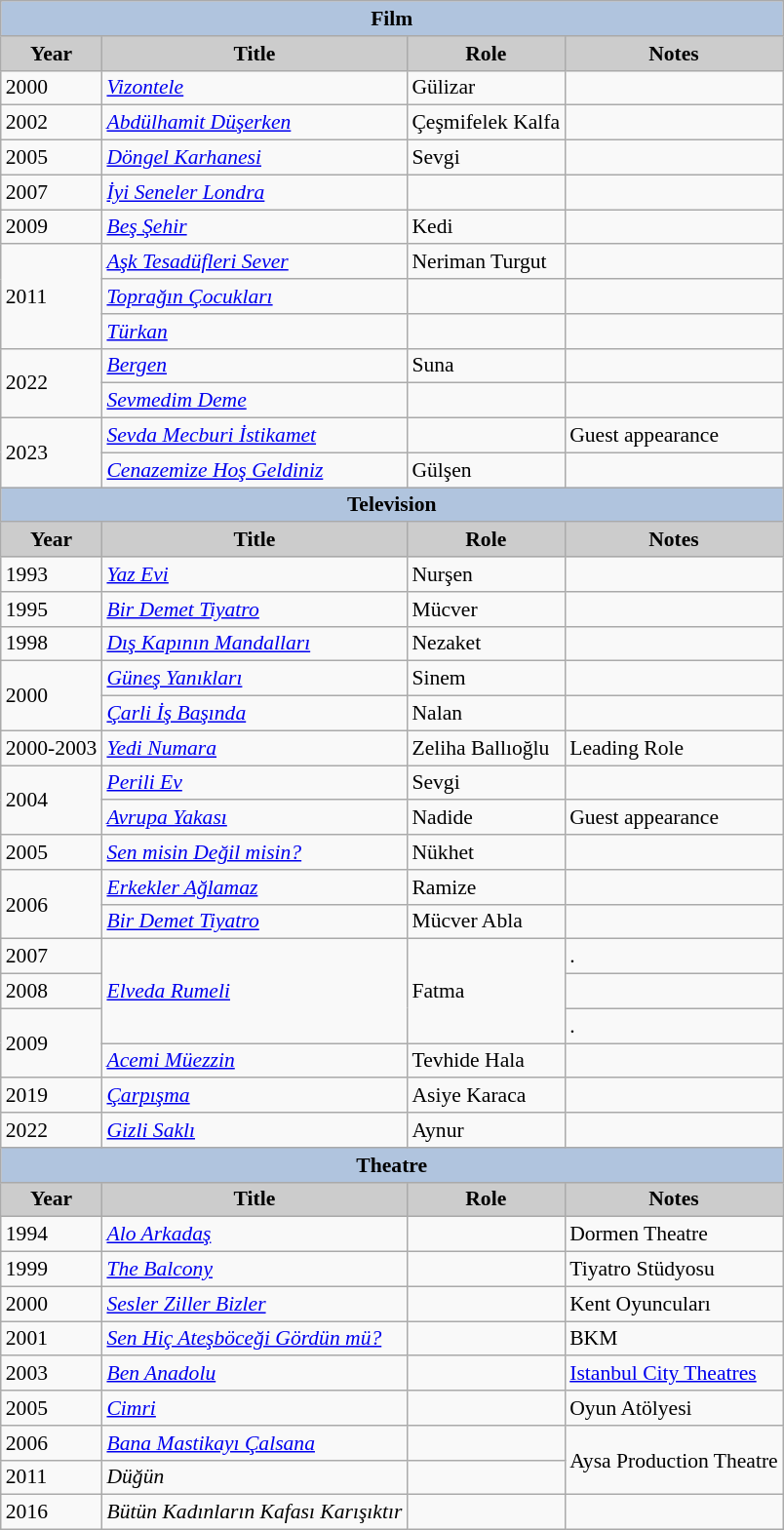<table class="wikitable" style="font-size:90%">
<tr>
<th colspan="4" style="background:LightSteelBlue">Film</th>
</tr>
<tr>
<th style="background:#CCCCCC">Year</th>
<th style="background:#CCCCCC">Title</th>
<th style="background:#CCCCCC">Role</th>
<th style="background:#CCCCCC">Notes</th>
</tr>
<tr>
<td>2000</td>
<td><em><a href='#'>Vizontele</a></em></td>
<td>Gülizar</td>
<td></td>
</tr>
<tr>
<td>2002</td>
<td><em><a href='#'>Abdülhamit Düşerken</a></em></td>
<td>Çeşmifelek Kalfa</td>
<td></td>
</tr>
<tr>
<td>2005</td>
<td><em><a href='#'>Döngel Karhanesi</a></em></td>
<td>Sevgi</td>
<td></td>
</tr>
<tr>
<td>2007</td>
<td><em><a href='#'>İyi Seneler Londra</a></em></td>
<td></td>
<td></td>
</tr>
<tr>
<td>2009</td>
<td><em><a href='#'>Beş Şehir</a></em></td>
<td>Kedi</td>
<td></td>
</tr>
<tr>
<td rowspan="3">2011</td>
<td><em><a href='#'>Aşk Tesadüfleri Sever</a></em></td>
<td>Neriman Turgut</td>
<td></td>
</tr>
<tr>
<td><em><a href='#'>Toprağın Çocukları</a></em></td>
<td></td>
<td></td>
</tr>
<tr>
<td><em><a href='#'>Türkan</a></em></td>
<td></td>
<td></td>
</tr>
<tr>
<td rowspan="2">2022</td>
<td><em><a href='#'>Bergen</a></em></td>
<td>Suna</td>
<td></td>
</tr>
<tr>
<td><em><a href='#'>Sevmedim Deme</a></em></td>
<td></td>
<td></td>
</tr>
<tr>
<td rowspan="2">2023</td>
<td><em><a href='#'>Sevda Mecburi İstikamet</a></em></td>
<td></td>
<td>Guest appearance</td>
</tr>
<tr>
<td><em><a href='#'>Cenazemize Hoş Geldiniz</a></em></td>
<td>Gülşen</td>
<td></td>
</tr>
<tr>
<th colspan=4 style="background:LightSteelBlue">Television</th>
</tr>
<tr>
<th style="background:#CCCCCC">Year</th>
<th style="background:#CCCCCC">Title</th>
<th style="background:#CCCCCC">Role</th>
<th style="background:#CCCCCC">Notes</th>
</tr>
<tr>
<td>1993</td>
<td><em><a href='#'>Yaz Evi</a></em></td>
<td>Nurşen</td>
<td></td>
</tr>
<tr>
<td>1995</td>
<td><em><a href='#'>Bir Demet Tiyatro</a></em></td>
<td>Mücver</td>
<td></td>
</tr>
<tr>
<td>1998</td>
<td><em><a href='#'>Dış Kapının Mandalları</a></em></td>
<td>Nezaket</td>
<td></td>
</tr>
<tr>
<td rowspan="2">2000</td>
<td><em><a href='#'>Güneş Yanıkları</a></em></td>
<td>Sinem</td>
<td></td>
</tr>
<tr>
<td><em><a href='#'>Çarli İş Başında</a></em></td>
<td>Nalan</td>
<td></td>
</tr>
<tr>
<td>2000-2003</td>
<td><em><a href='#'>Yedi Numara</a></em></td>
<td>Zeliha Ballıoğlu</td>
<td>Leading Role</td>
</tr>
<tr>
<td rowspan="2">2004</td>
<td><em><a href='#'>Perili Ev</a></em></td>
<td>Sevgi</td>
<td></td>
</tr>
<tr>
<td><em><a href='#'>Avrupa Yakası</a></em></td>
<td>Nadide</td>
<td>Guest appearance</td>
</tr>
<tr>
<td>2005</td>
<td><em><a href='#'>Sen misin Değil misin?</a></em></td>
<td>Nükhet</td>
<td></td>
</tr>
<tr>
<td rowspan="2">2006</td>
<td><em><a href='#'>Erkekler Ağlamaz</a></em></td>
<td>Ramize</td>
<td></td>
</tr>
<tr>
<td><em><a href='#'>Bir Demet Tiyatro</a></em></td>
<td>Mücver Abla</td>
<td></td>
</tr>
<tr>
<td>2007</td>
<td rowspan="3"><em><a href='#'>Elveda Rumeli</a></em></td>
<td rowspan="3">Fatma</td>
<td>.</td>
</tr>
<tr>
<td>2008</td>
<td></td>
</tr>
<tr>
<td rowspan="2">2009</td>
<td>.</td>
</tr>
<tr>
<td><em><a href='#'>Acemi Müezzin</a></em></td>
<td>Tevhide Hala</td>
<td></td>
</tr>
<tr>
<td>2019</td>
<td><em><a href='#'>Çarpışma</a></em></td>
<td>Asiye Karaca</td>
<td></td>
</tr>
<tr>
<td>2022</td>
<td><em><a href='#'>Gizli Saklı</a></em></td>
<td>Aynur</td>
<td></td>
</tr>
<tr>
<th colspan=4 style="background:LightSteelBlue">Theatre</th>
</tr>
<tr>
<th style="background:#CCCCCC">Year</th>
<th style="background:#CCCCCC">Title</th>
<th style="background:#CCCCCC">Role</th>
<th style="background:#CCCCCC">Notes</th>
</tr>
<tr>
<td>1994</td>
<td><em><a href='#'>Alo Arkadaş</a></em></td>
<td></td>
<td>Dormen Theatre</td>
</tr>
<tr>
<td>1999</td>
<td><em><a href='#'>The Balcony</a></em></td>
<td></td>
<td>Tiyatro Stüdyosu</td>
</tr>
<tr>
<td>2000</td>
<td><em><a href='#'>Sesler Ziller Bizler</a></em></td>
<td></td>
<td>Kent Oyuncuları</td>
</tr>
<tr>
<td>2001</td>
<td><em><a href='#'>Sen Hiç Ateşböceği Gördün mü?</a></em></td>
<td></td>
<td>BKM</td>
</tr>
<tr>
<td>2003</td>
<td><em><a href='#'>Ben Anadolu</a></em></td>
<td></td>
<td><a href='#'>Istanbul City Theatres</a></td>
</tr>
<tr>
<td>2005</td>
<td><em><a href='#'>Cimri</a></em></td>
<td></td>
<td>Oyun Atölyesi</td>
</tr>
<tr>
<td>2006</td>
<td><em><a href='#'>Bana Mastikayı Çalsana</a></em></td>
<td></td>
<td rowspan="2">Aysa Production Theatre</td>
</tr>
<tr>
<td>2011</td>
<td><em>Düğün</em></td>
<td></td>
</tr>
<tr>
<td>2016</td>
<td><em>Bütün Kadınların Kafası Karışıktır</em></td>
<td></td>
<td></td>
</tr>
</table>
